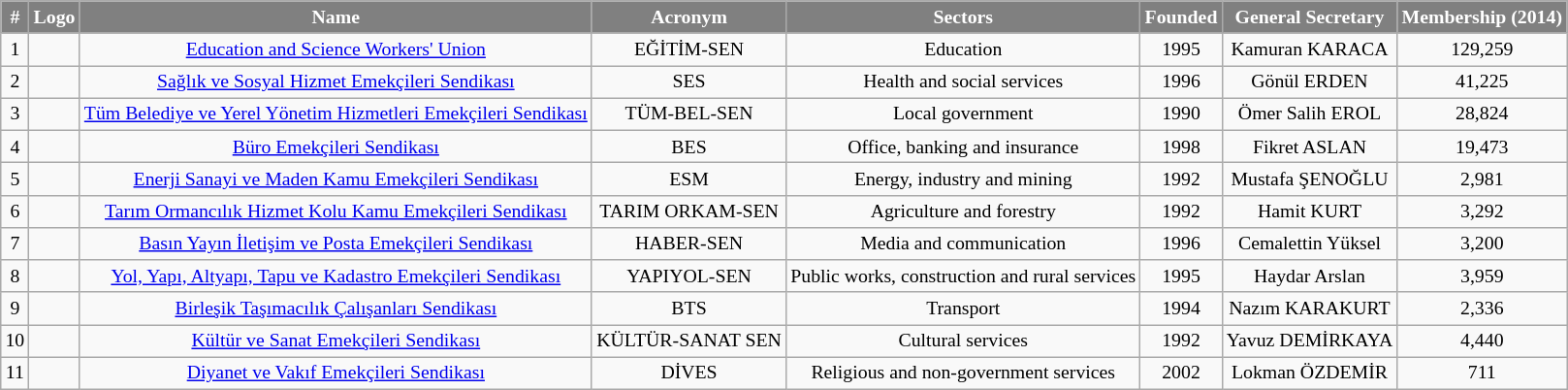<table class="wikitable sortable" style="font-size:0.825em; text-align:center;">
<tr>
<th style="background:gray; color:white;">#</th>
<th style="background:gray; color:white;">Logo</th>
<th style="background:gray; color:white;">Name</th>
<th style="background:gray; color:white;">Acronym</th>
<th style="background:gray; color:white;">Sectors</th>
<th style="background:gray; color:white;">Founded</th>
<th style="background:gray; color:white;">General Secretary</th>
<th style="background:gray; color:white;">Membership (2014)</th>
</tr>
<tr>
<td>1</td>
<td></td>
<td><a href='#'>Education and Science Workers' Union</a></td>
<td>EĞİTİM-SEN</td>
<td>Education</td>
<td>1995</td>
<td>Kamuran KARACA</td>
<td>129,259</td>
</tr>
<tr>
<td>2</td>
<td></td>
<td><a href='#'>Sağlık ve Sosyal Hizmet Emekçileri Sendikası</a></td>
<td>SES</td>
<td>Health and social services</td>
<td>1996</td>
<td>Gönül ERDEN</td>
<td>41,225</td>
</tr>
<tr>
<td>3</td>
<td></td>
<td><a href='#'>Tüm Belediye ve Yerel Yönetim Hizmetleri Emekçileri Sendikası</a></td>
<td>TÜM-BEL-SEN</td>
<td>Local government</td>
<td>1990</td>
<td>Ömer Salih EROL</td>
<td>28,824</td>
</tr>
<tr>
<td>4</td>
<td></td>
<td><a href='#'>Büro Emekçileri Sendikası</a></td>
<td>BES</td>
<td>Office, banking and insurance</td>
<td>1998</td>
<td>Fikret ASLAN</td>
<td>19,473</td>
</tr>
<tr>
<td>5</td>
<td></td>
<td><a href='#'>Enerji Sanayi ve Maden Kamu Emekçileri Sendikası</a></td>
<td>ESM</td>
<td>Energy, industry and mining</td>
<td>1992</td>
<td>Mustafa ŞENOĞLU</td>
<td>2,981</td>
</tr>
<tr>
<td>6</td>
<td></td>
<td><a href='#'>Tarım Ormancılık Hizmet Kolu Kamu Emekçileri Sendikası</a></td>
<td>TARIM ORKAM-SEN</td>
<td>Agriculture and forestry</td>
<td>1992</td>
<td>Hamit KURT</td>
<td>3,292</td>
</tr>
<tr>
<td>7</td>
<td></td>
<td><a href='#'>Basın Yayın İletişim ve Posta Emekçileri Sendikası</a></td>
<td>HABER-SEN</td>
<td>Media and communication</td>
<td>1996</td>
<td>Cemalettin Yüksel</td>
<td>3,200</td>
</tr>
<tr>
<td>8</td>
<td></td>
<td><a href='#'>Yol, Yapı, Altyapı, Tapu ve Kadastro Emekçileri Sendikası</a></td>
<td>YAPIYOL-SEN</td>
<td>Public works, construction and rural services</td>
<td>1995</td>
<td>Haydar Arslan</td>
<td>3,959</td>
</tr>
<tr>
<td>9</td>
<td></td>
<td><a href='#'>Birleşik Taşımacılık Çalışanları Sendikası</a></td>
<td>BTS</td>
<td>Transport</td>
<td>1994</td>
<td>Nazım KARAKURT</td>
<td>2,336</td>
</tr>
<tr>
<td>10</td>
<td></td>
<td><a href='#'>Kültür ve Sanat Emekçileri Sendikası</a></td>
<td>KÜLTÜR-SANAT SEN</td>
<td>Cultural services</td>
<td>1992</td>
<td>Yavuz DEMİRKAYA</td>
<td>4,440</td>
</tr>
<tr>
<td>11</td>
<td></td>
<td><a href='#'>Diyanet ve Vakıf Emekçileri Sendikası</a></td>
<td>DİVES</td>
<td>Religious and non-government services</td>
<td>2002</td>
<td>Lokman ÖZDEMİR</td>
<td>711</td>
</tr>
</table>
